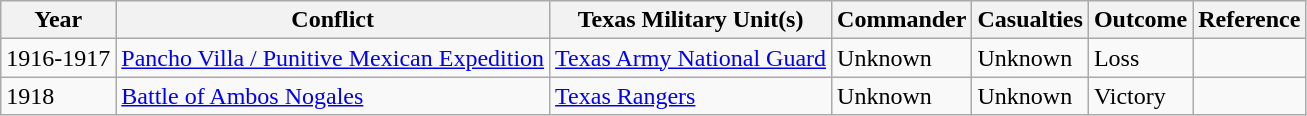<table class="wikitable">
<tr>
<th>Year</th>
<th>Conflict</th>
<th>Texas Military Unit(s)</th>
<th>Commander</th>
<th>Casualties</th>
<th>Outcome</th>
<th>Reference</th>
</tr>
<tr>
<td>1916-1917</td>
<td><a href='#'>Pancho Villa / Punitive Mexican Expedition</a></td>
<td><a href='#'>Texas Army National Guard</a></td>
<td>Unknown</td>
<td>Unknown</td>
<td>Loss</td>
<td></td>
</tr>
<tr>
<td>1918</td>
<td><a href='#'>Battle of Ambos Nogales</a></td>
<td><a href='#'>Texas Rangers</a></td>
<td>Unknown</td>
<td>Unknown</td>
<td>Victory</td>
<td></td>
</tr>
</table>
